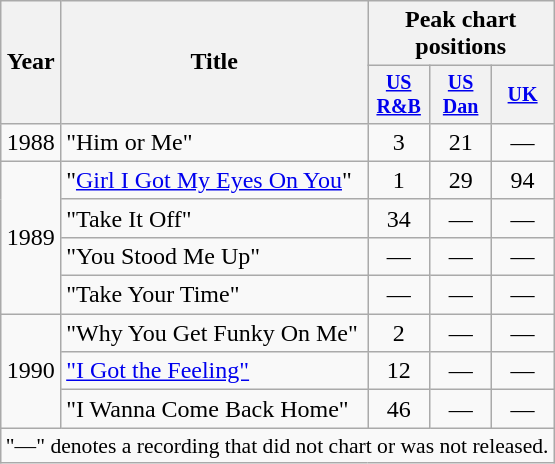<table class="wikitable" style="text-align:center;">
<tr>
<th rowspan="2">Year</th>
<th rowspan="2">Title</th>
<th colspan="3">Peak chart positions</th>
</tr>
<tr style="font-size:smaller;">
<th width="35"><a href='#'>US<br>R&B</a><br></th>
<th width="35"><a href='#'>US<br>Dan</a><br></th>
<th width="35"><a href='#'>UK</a><br></th>
</tr>
<tr>
<td rowspan="1">1988</td>
<td align="left">"Him or Me"</td>
<td>3</td>
<td>21</td>
<td>—</td>
</tr>
<tr>
<td rowspan="4">1989</td>
<td align="left">"<a href='#'>Girl I Got My Eyes On You</a>"</td>
<td>1</td>
<td>29</td>
<td>94</td>
</tr>
<tr>
<td align="left">"Take It Off"</td>
<td>34</td>
<td>—</td>
<td>—</td>
</tr>
<tr>
<td align="left">"You Stood Me Up"</td>
<td>—</td>
<td>—</td>
<td>—</td>
</tr>
<tr>
<td align="left">"Take Your Time"</td>
<td>—</td>
<td>—</td>
<td>—</td>
</tr>
<tr>
<td rowspan="3">1990</td>
<td align="left">"Why You Get Funky On Me"</td>
<td>2</td>
<td>—</td>
<td>—</td>
</tr>
<tr>
<td align="left"><a href='#'>"I Got the Feeling"</a></td>
<td>12</td>
<td>—</td>
<td>—</td>
</tr>
<tr>
<td align="left">"I Wanna Come Back Home"</td>
<td>46</td>
<td>—</td>
<td>—</td>
</tr>
<tr>
<td colspan="15" style="font-size:90%">"—" denotes a recording that did not chart or was not released.</td>
</tr>
</table>
